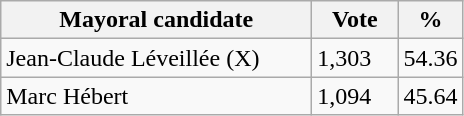<table class="wikitable">
<tr>
<th bgcolor="#DDDDFF" width="200px">Mayoral candidate</th>
<th bgcolor="#DDDDFF" width="50px">Vote</th>
<th bgcolor="#DDDDFF" width="30px">%</th>
</tr>
<tr>
<td>Jean-Claude Léveillée (X)</td>
<td>1,303</td>
<td>54.36</td>
</tr>
<tr>
<td>Marc Hébert</td>
<td>1,094</td>
<td>45.64</td>
</tr>
</table>
